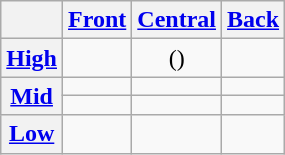<table class="wikitable" style="text-align:center">
<tr>
<th></th>
<th><a href='#'>Front</a></th>
<th><a href='#'>Central</a></th>
<th><a href='#'>Back</a></th>
</tr>
<tr>
<th><a href='#'>High</a></th>
<td>  </td>
<td>()</td>
<td>  </td>
</tr>
<tr>
<th rowspan="2"><a href='#'>Mid</a></th>
<td>  </td>
<td></td>
<td>  </td>
</tr>
<tr>
<td> </td>
<td></td>
<td> </td>
</tr>
<tr>
<th><a href='#'>Low</a></th>
<td></td>
<td>  </td>
<td></td>
</tr>
</table>
